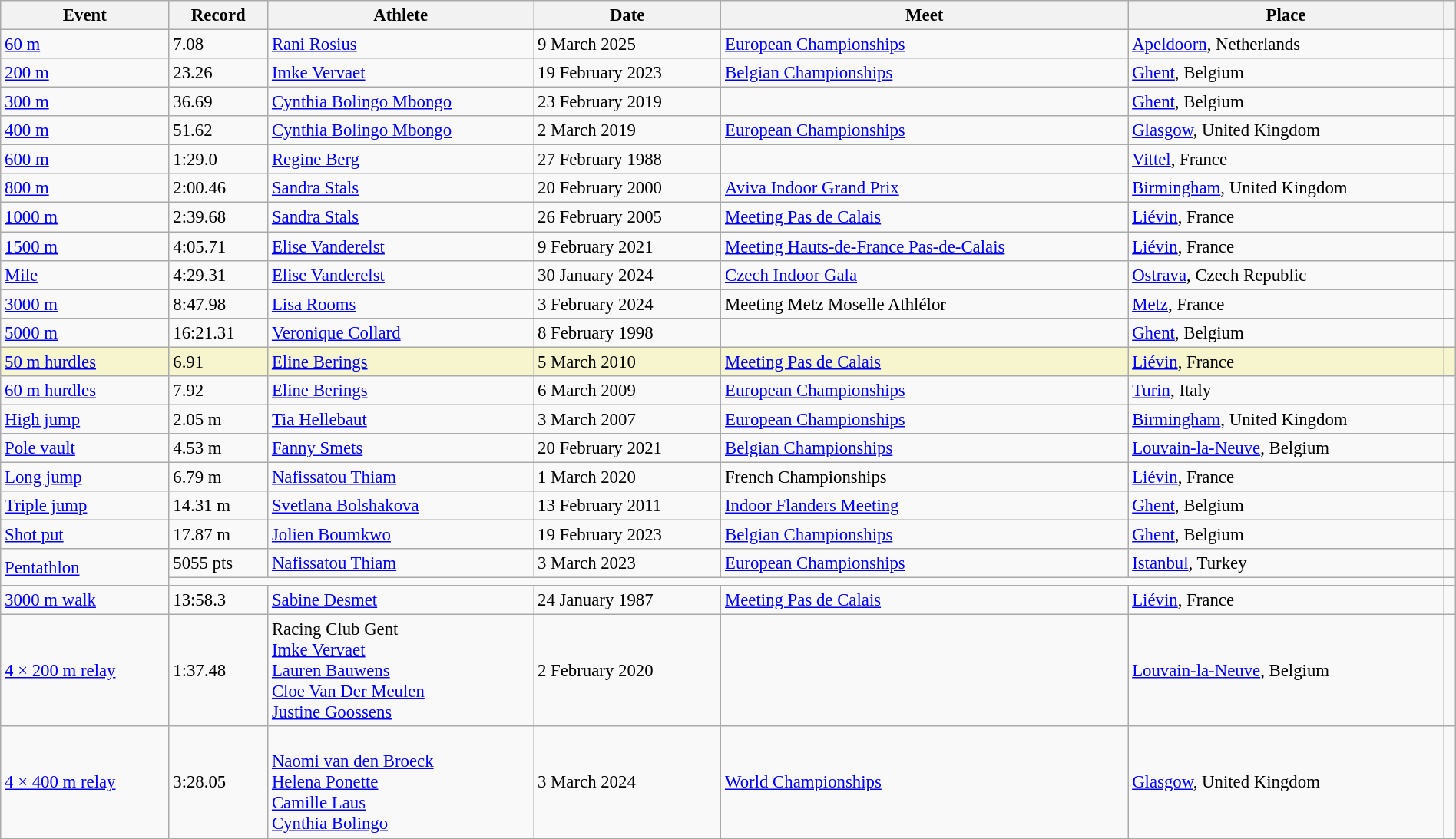<table class="wikitable" style="font-size:95%; width: 100%;">
<tr>
<th>Event</th>
<th>Record</th>
<th>Athlete</th>
<th>Date</th>
<th>Meet</th>
<th>Place</th>
<th></th>
</tr>
<tr>
<td><a href='#'>60 m</a></td>
<td>7.08</td>
<td><a href='#'>Rani Rosius</a></td>
<td>9 March 2025</td>
<td><a href='#'>European Championships</a></td>
<td><a href='#'>Apeldoorn</a>, Netherlands</td>
<td></td>
</tr>
<tr>
<td><a href='#'>200 m</a></td>
<td>23.26</td>
<td><a href='#'>Imke Vervaet</a></td>
<td>19 February 2023</td>
<td><a href='#'>Belgian Championships</a></td>
<td><a href='#'>Ghent</a>, Belgium</td>
<td></td>
</tr>
<tr>
<td><a href='#'>300 m</a></td>
<td>36.69</td>
<td><a href='#'>Cynthia Bolingo Mbongo</a></td>
<td>23 February 2019</td>
<td></td>
<td><a href='#'>Ghent</a>, Belgium</td>
<td></td>
</tr>
<tr>
<td><a href='#'>400 m</a></td>
<td>51.62</td>
<td><a href='#'>Cynthia Bolingo Mbongo</a></td>
<td>2 March 2019</td>
<td><a href='#'>European Championships</a></td>
<td><a href='#'>Glasgow</a>, United Kingdom</td>
<td></td>
</tr>
<tr>
<td><a href='#'>600 m</a></td>
<td>1:29.0 </td>
<td><a href='#'>Regine Berg</a></td>
<td>27 February 1988</td>
<td></td>
<td><a href='#'>Vittel</a>, France</td>
<td></td>
</tr>
<tr>
<td><a href='#'>800 m</a></td>
<td>2:00.46</td>
<td><a href='#'>Sandra Stals</a></td>
<td>20 February 2000</td>
<td><a href='#'>Aviva Indoor Grand Prix</a></td>
<td><a href='#'>Birmingham</a>, United Kingdom</td>
<td></td>
</tr>
<tr>
<td><a href='#'>1000 m</a></td>
<td>2:39.68</td>
<td><a href='#'>Sandra Stals</a></td>
<td>26 February 2005</td>
<td><a href='#'>Meeting Pas de Calais</a></td>
<td><a href='#'>Liévin</a>, France</td>
<td></td>
</tr>
<tr>
<td><a href='#'>1500 m</a></td>
<td>4:05.71</td>
<td><a href='#'>Elise Vanderelst</a></td>
<td>9 February 2021</td>
<td><a href='#'>Meeting Hauts-de-France Pas-de-Calais</a></td>
<td><a href='#'>Liévin</a>, France</td>
<td></td>
</tr>
<tr>
<td><a href='#'>Mile</a></td>
<td>4:29.31</td>
<td><a href='#'>Elise Vanderelst</a></td>
<td>30 January 2024</td>
<td><a href='#'>Czech Indoor Gala</a></td>
<td><a href='#'>Ostrava</a>, Czech Republic</td>
<td></td>
</tr>
<tr>
<td><a href='#'>3000 m</a></td>
<td>8:47.98</td>
<td><a href='#'>Lisa Rooms</a></td>
<td>3 February 2024</td>
<td>Meeting Metz Moselle Athlélor</td>
<td><a href='#'>Metz</a>, France</td>
<td></td>
</tr>
<tr>
<td><a href='#'>5000 m</a></td>
<td>16:21.31</td>
<td><a href='#'>Veronique Collard</a></td>
<td>8 February 1998</td>
<td></td>
<td><a href='#'>Ghent</a>, Belgium</td>
<td></td>
</tr>
<tr style="background:#f6F5CE;">
<td><a href='#'>50 m hurdles</a></td>
<td>6.91</td>
<td><a href='#'>Eline Berings</a></td>
<td>5 March 2010</td>
<td><a href='#'>Meeting Pas de Calais</a></td>
<td><a href='#'>Liévin</a>, France</td>
<td></td>
</tr>
<tr>
<td><a href='#'>60 m hurdles</a></td>
<td>7.92</td>
<td><a href='#'>Eline Berings</a></td>
<td>6 March 2009</td>
<td><a href='#'>European Championships</a></td>
<td><a href='#'>Turin</a>, Italy</td>
<td></td>
</tr>
<tr>
<td><a href='#'>High jump</a></td>
<td>2.05 m</td>
<td><a href='#'>Tia Hellebaut</a></td>
<td>3 March 2007</td>
<td><a href='#'>European Championships</a></td>
<td><a href='#'>Birmingham</a>, United Kingdom</td>
<td></td>
</tr>
<tr>
<td><a href='#'>Pole vault</a></td>
<td>4.53 m</td>
<td><a href='#'>Fanny Smets</a></td>
<td>20 February 2021</td>
<td><a href='#'>Belgian Championships</a></td>
<td><a href='#'>Louvain-la-Neuve</a>, Belgium</td>
<td></td>
</tr>
<tr>
<td><a href='#'>Long jump</a></td>
<td>6.79 m</td>
<td><a href='#'>Nafissatou Thiam</a></td>
<td>1 March 2020</td>
<td>French Championships</td>
<td><a href='#'>Liévin</a>, France</td>
<td></td>
</tr>
<tr>
<td><a href='#'>Triple jump</a></td>
<td>14.31 m</td>
<td><a href='#'>Svetlana Bolshakova</a></td>
<td>13 February 2011</td>
<td><a href='#'>Indoor Flanders Meeting</a></td>
<td><a href='#'>Ghent</a>, Belgium</td>
<td></td>
</tr>
<tr>
<td><a href='#'>Shot put</a></td>
<td>17.87 m</td>
<td><a href='#'>Jolien Boumkwo</a></td>
<td>19 February 2023</td>
<td><a href='#'>Belgian Championships</a></td>
<td><a href='#'>Ghent</a>, Belgium</td>
<td></td>
</tr>
<tr>
<td rowspan=2><a href='#'>Pentathlon</a></td>
<td>5055 pts</td>
<td><a href='#'>Nafissatou Thiam</a></td>
<td>3 March 2023</td>
<td><a href='#'>European Championships</a></td>
<td><a href='#'>Istanbul</a>, Turkey</td>
<td></td>
</tr>
<tr>
<td colspan=5></td>
<td></td>
</tr>
<tr>
<td><a href='#'>3000 m walk</a></td>
<td>13:58.3 </td>
<td><a href='#'>Sabine Desmet</a></td>
<td>24 January 1987</td>
<td><a href='#'>Meeting Pas de Calais</a></td>
<td><a href='#'>Liévin</a>, France</td>
<td></td>
</tr>
<tr>
<td><a href='#'>4 × 200 m relay</a></td>
<td>1:37.48</td>
<td>Racing Club Gent<br><a href='#'>Imke Vervaet</a><br><a href='#'>Lauren Bauwens</a><br><a href='#'>Cloe Van Der Meulen</a><br><a href='#'>Justine Goossens</a></td>
<td>2 February 2020</td>
<td></td>
<td><a href='#'>Louvain-la-Neuve</a>, Belgium</td>
<td></td>
</tr>
<tr>
<td><a href='#'>4 × 400 m relay</a></td>
<td>3:28.05</td>
<td><br><a href='#'>Naomi van den Broeck</a><br><a href='#'>Helena Ponette</a><br><a href='#'>Camille Laus</a><br><a href='#'>Cynthia Bolingo</a></td>
<td>3 March 2024</td>
<td><a href='#'>World Championships</a></td>
<td><a href='#'>Glasgow</a>, United Kingdom</td>
<td></td>
</tr>
</table>
